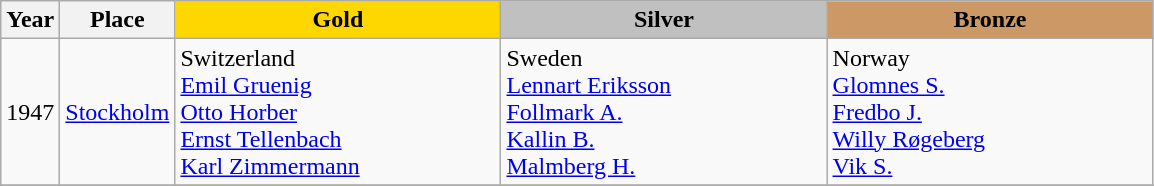<table class="wikitable">
<tr>
<th>Year</th>
<th>Place</th>
<th style="background:gold"    width="210">Gold</th>
<th style="background:silver"  width="210">Silver</th>
<th style="background:#cc9966" width="210">Bronze</th>
</tr>
<tr>
<td>1947</td>
<td> <a href='#'>Stockholm</a></td>
<td> Switzerland<br><a href='#'>Emil Gruenig</a><br><a href='#'>Otto Horber</a><br><a href='#'>Ernst Tellenbach</a><br><a href='#'>Karl Zimmermann</a></td>
<td> Sweden<br><a href='#'>Lennart Eriksson</a><br><a href='#'>Follmark A.</a><br><a href='#'>Kallin B.</a><br><a href='#'>Malmberg H.</a></td>
<td> Norway<br><a href='#'>Glomnes S.</a><br><a href='#'>Fredbo J.</a><br><a href='#'>Willy Røgeberg</a><br><a href='#'>Vik S.</a></td>
</tr>
<tr>
</tr>
</table>
